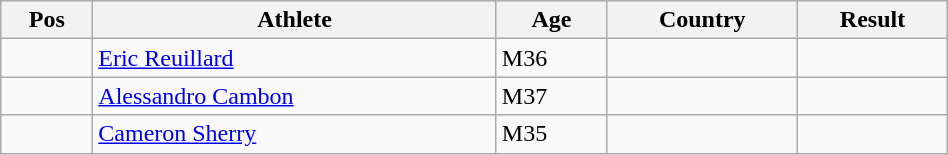<table class="wikitable"  style="text-align:center; width:50%;">
<tr>
<th>Pos</th>
<th>Athlete</th>
<th>Age</th>
<th>Country</th>
<th>Result</th>
</tr>
<tr>
<td align=center></td>
<td align=left><a href='#'>Eric Reuillard</a></td>
<td align=left>M36</td>
<td align=left></td>
<td></td>
</tr>
<tr>
<td align=center></td>
<td align=left><a href='#'>Alessandro Cambon</a></td>
<td align=left>M37</td>
<td align=left></td>
<td></td>
</tr>
<tr>
<td align=center></td>
<td align=left><a href='#'>Cameron Sherry</a></td>
<td align=left>M35</td>
<td align=left></td>
<td></td>
</tr>
</table>
